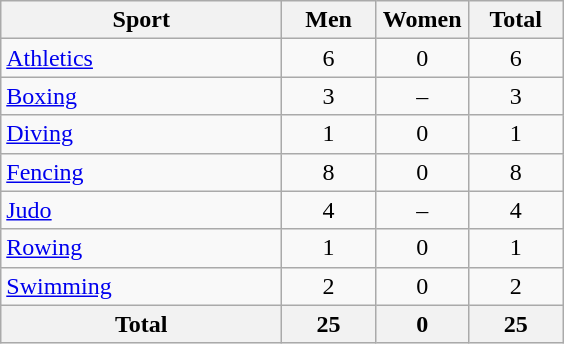<table class="wikitable sortable" style="text-align:center;">
<tr>
<th width=180>Sport</th>
<th width=55>Men</th>
<th width=55>Women</th>
<th width=55>Total</th>
</tr>
<tr>
<td align=left><a href='#'>Athletics</a></td>
<td>6</td>
<td>0</td>
<td>6</td>
</tr>
<tr>
<td align=left><a href='#'>Boxing</a></td>
<td>3</td>
<td>–</td>
<td>3</td>
</tr>
<tr>
<td align=left><a href='#'>Diving</a></td>
<td>1</td>
<td>0</td>
<td>1</td>
</tr>
<tr>
<td align=left><a href='#'>Fencing</a></td>
<td>8</td>
<td>0</td>
<td>8</td>
</tr>
<tr>
<td align=left><a href='#'>Judo</a></td>
<td>4</td>
<td>–</td>
<td>4</td>
</tr>
<tr>
<td align=left><a href='#'>Rowing</a></td>
<td>1</td>
<td>0</td>
<td>1</td>
</tr>
<tr>
<td align=left><a href='#'>Swimming</a></td>
<td>2</td>
<td>0</td>
<td>2</td>
</tr>
<tr>
<th>Total</th>
<th>25</th>
<th>0</th>
<th>25</th>
</tr>
</table>
